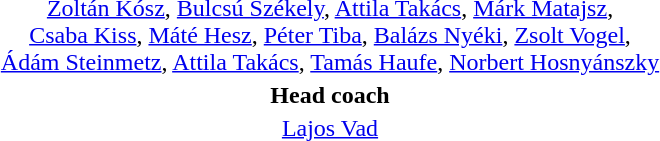<table style="text-align: center; margin-top: 2em; margin-left: auto; margin-right: auto">
<tr>
<td><a href='#'>Zoltán Kósz</a>, <a href='#'>Bulcsú Székely</a>, <a href='#'>Attila Takács</a>, <a href='#'>Márk Matajsz</a>,<br><a href='#'>Csaba Kiss</a>, <a href='#'>Máté Hesz</a>, <a href='#'>Péter Tiba</a>, <a href='#'>Balázs Nyéki</a>, <a href='#'>Zsolt Vogel</a>,<br><a href='#'>Ádám Steinmetz</a>, <a href='#'>Attila Takács</a>, <a href='#'>Tamás Haufe</a>, <a href='#'>Norbert Hosnyánszky</a></td>
</tr>
<tr>
<td><strong>Head coach</strong></td>
</tr>
<tr>
<td><a href='#'>Lajos Vad</a></td>
</tr>
</table>
